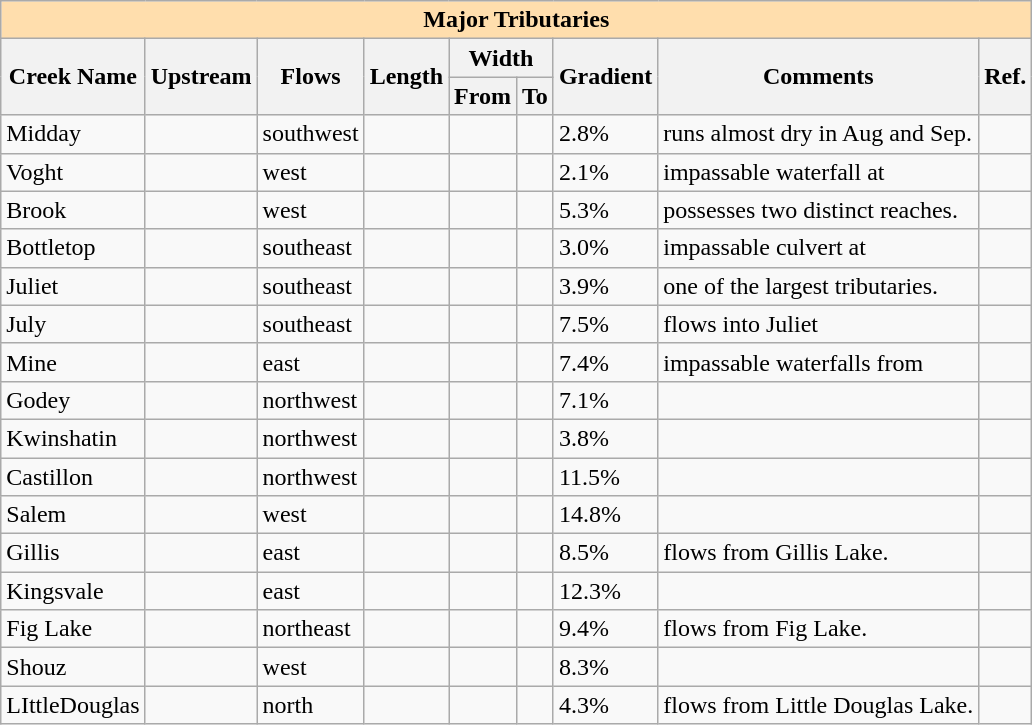<table class="wikitable">
<tr>
<th colspan="9" style="background:#ffdead;">Major Tributaries</th>
</tr>
<tr>
<th rowspan=2>Creek Name</th>
<th rowspan=2>Upstream</th>
<th rowspan=2>Flows</th>
<th rowspan=2>Length</th>
<th colspan=2>Width</th>
<th rowspan=2>Gradient</th>
<th rowspan=2>Comments</th>
<th rowspan=2>Ref.</th>
</tr>
<tr>
<th>From</th>
<th>To</th>
</tr>
<tr>
<td>Midday</td>
<td></td>
<td>southwest</td>
<td></td>
<td></td>
<td></td>
<td>2.8%</td>
<td>runs almost dry in Aug and Sep.</td>
<td></td>
</tr>
<tr>
<td>Voght</td>
<td></td>
<td>west</td>
<td></td>
<td></td>
<td></td>
<td>2.1%</td>
<td>impassable waterfall at </td>
<td></td>
</tr>
<tr>
<td>Brook</td>
<td></td>
<td>west</td>
<td></td>
<td></td>
<td></td>
<td>5.3%</td>
<td>possesses two distinct reaches.</td>
<td></td>
</tr>
<tr>
<td>Bottletop</td>
<td></td>
<td>southeast</td>
<td></td>
<td></td>
<td></td>
<td>3.0%</td>
<td>impassable culvert at </td>
<td></td>
</tr>
<tr>
<td>Juliet</td>
<td></td>
<td>southeast</td>
<td></td>
<td></td>
<td></td>
<td>3.9%</td>
<td>one of the largest tributaries.</td>
<td></td>
</tr>
<tr>
<td>July</td>
<td></td>
<td>southeast</td>
<td></td>
<td></td>
<td></td>
<td>7.5%</td>
<td>flows into Juliet</td>
<td></td>
</tr>
<tr>
<td>Mine</td>
<td></td>
<td>east</td>
<td></td>
<td></td>
<td></td>
<td>7.4%</td>
<td>impassable waterfalls from </td>
<td></td>
</tr>
<tr>
<td>Godey</td>
<td></td>
<td>northwest</td>
<td></td>
<td></td>
<td></td>
<td>7.1%</td>
<td></td>
<td></td>
</tr>
<tr>
<td>Kwinshatin</td>
<td></td>
<td>northwest</td>
<td></td>
<td></td>
<td></td>
<td>3.8%</td>
<td></td>
<td></td>
</tr>
<tr>
<td>Castillon</td>
<td></td>
<td>northwest</td>
<td></td>
<td></td>
<td></td>
<td>11.5%</td>
<td></td>
<td></td>
</tr>
<tr>
<td>Salem</td>
<td></td>
<td>west</td>
<td></td>
<td></td>
<td></td>
<td>14.8%</td>
<td></td>
<td></td>
</tr>
<tr>
<td>Gillis</td>
<td></td>
<td>east</td>
<td></td>
<td></td>
<td></td>
<td>8.5%</td>
<td>flows from Gillis Lake.</td>
<td></td>
</tr>
<tr>
<td>Kingsvale</td>
<td></td>
<td>east</td>
<td></td>
<td></td>
<td></td>
<td>12.3%</td>
<td></td>
<td></td>
</tr>
<tr>
<td>Fig Lake</td>
<td></td>
<td>northeast</td>
<td></td>
<td></td>
<td></td>
<td>9.4%</td>
<td>flows from Fig Lake.</td>
<td></td>
</tr>
<tr>
<td>Shouz</td>
<td></td>
<td>west</td>
<td></td>
<td></td>
<td></td>
<td>8.3%</td>
<td></td>
<td></td>
</tr>
<tr>
<td>LIttleDouglas</td>
<td></td>
<td>north</td>
<td></td>
<td></td>
<td></td>
<td>4.3%</td>
<td>flows from Little Douglas Lake.</td>
<td></td>
</tr>
</table>
